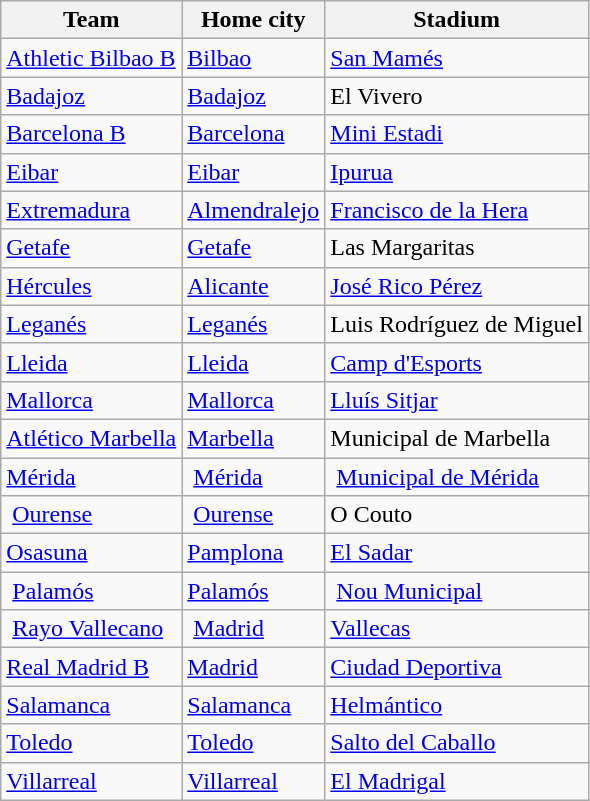<table class="wikitable sortable">
<tr>
<th>Team</th>
<th>Home city</th>
<th>Stadium</th>
</tr>
<tr>
<td><a href='#'>Athletic Bilbao B</a></td>
<td><a href='#'>Bilbao</a></td>
<td><a href='#'>San Mamés</a></td>
</tr>
<tr>
<td><a href='#'>Badajoz</a></td>
<td><a href='#'>Badajoz</a></td>
<td>El Vivero</td>
</tr>
<tr>
<td><a href='#'>Barcelona B</a></td>
<td><a href='#'>Barcelona</a></td>
<td><a href='#'>Mini Estadi</a></td>
</tr>
<tr>
<td><a href='#'>Eibar</a></td>
<td><a href='#'>Eibar</a></td>
<td><a href='#'>Ipurua</a></td>
</tr>
<tr>
<td><a href='#'>Extremadura</a></td>
<td><a href='#'>Almendralejo</a></td>
<td><a href='#'>Francisco de la Hera</a></td>
</tr>
<tr>
<td><a href='#'>Getafe</a></td>
<td><a href='#'>Getafe</a></td>
<td>Las Margaritas</td>
</tr>
<tr>
<td><a href='#'>Hércules</a></td>
<td><a href='#'>Alicante</a></td>
<td><a href='#'>José Rico Pérez</a></td>
</tr>
<tr>
<td><a href='#'>Leganés</a></td>
<td><a href='#'>Leganés</a></td>
<td>Luis Rodríguez de Miguel</td>
</tr>
<tr>
<td><a href='#'>Lleida</a></td>
<td><a href='#'>Lleida</a></td>
<td><a href='#'>Camp d'Esports</a></td>
</tr>
<tr>
<td><a href='#'>Mallorca</a></td>
<td><a href='#'>Mallorca</a></td>
<td><a href='#'>Lluís Sitjar</a></td>
</tr>
<tr>
<td><a href='#'>Atlético Marbella</a></td>
<td><a href='#'>Marbella</a></td>
<td>Municipal de Marbella</td>
</tr>
<tr>
<td><a href='#'>Mérida</a></td>
<td> <a href='#'>Mérida</a></td>
<td> <a href='#'>Municipal de Mérida</a></td>
</tr>
<tr>
<td> <a href='#'>Ourense</a></td>
<td> <a href='#'>Ourense</a></td>
<td>O Couto</td>
</tr>
<tr>
<td><a href='#'>Osasuna</a></td>
<td><a href='#'>Pamplona</a></td>
<td><a href='#'>El Sadar</a></td>
</tr>
<tr>
<td> <a href='#'>Palamós</a></td>
<td><a href='#'>Palamós</a></td>
<td> <a href='#'>Nou Municipal</a></td>
</tr>
<tr>
<td> <a href='#'>Rayo Vallecano</a></td>
<td> <a href='#'>Madrid</a></td>
<td><a href='#'>Vallecas</a></td>
</tr>
<tr>
<td><a href='#'>Real Madrid B</a></td>
<td><a href='#'>Madrid</a></td>
<td><a href='#'>Ciudad Deportiva</a></td>
</tr>
<tr>
<td><a href='#'>Salamanca</a></td>
<td><a href='#'>Salamanca</a></td>
<td><a href='#'>Helmántico</a></td>
</tr>
<tr>
<td><a href='#'>Toledo</a></td>
<td><a href='#'>Toledo</a></td>
<td><a href='#'>Salto del Caballo</a></td>
</tr>
<tr>
<td><a href='#'>Villarreal</a></td>
<td><a href='#'>Villarreal</a></td>
<td><a href='#'>El Madrigal</a></td>
</tr>
</table>
